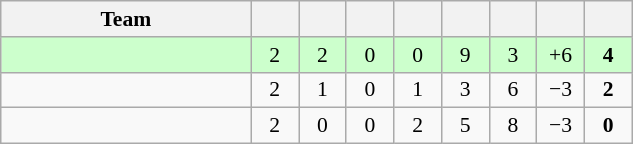<table class="wikitable" style="text-align: center; font-size:90% ">
<tr>
<th width=160>Team</th>
<th width=25></th>
<th width=25></th>
<th width=25></th>
<th width=25></th>
<th width=25></th>
<th width=25></th>
<th width=25></th>
<th width=25></th>
</tr>
<tr bgcolor="ccffcc">
<td align=left></td>
<td>2</td>
<td>2</td>
<td>0</td>
<td>0</td>
<td>9</td>
<td>3</td>
<td>+6</td>
<td><strong>4</strong></td>
</tr>
<tr>
<td align=left></td>
<td>2</td>
<td>1</td>
<td>0</td>
<td>1</td>
<td>3</td>
<td>6</td>
<td>−3</td>
<td><strong>2</strong></td>
</tr>
<tr>
<td align=left></td>
<td>2</td>
<td>0</td>
<td>0</td>
<td>2</td>
<td>5</td>
<td>8</td>
<td>−3</td>
<td><strong>0</strong></td>
</tr>
</table>
